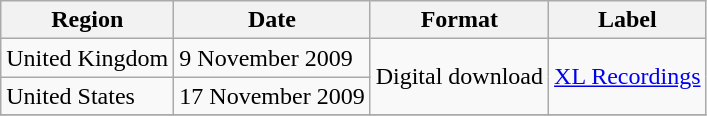<table class=wikitable>
<tr>
<th>Region</th>
<th>Date</th>
<th>Format</th>
<th>Label</th>
</tr>
<tr>
<td rowspan="1">United Kingdom</td>
<td>9 November 2009</td>
<td rowspan="2">Digital download</td>
<td rowspan="2"><a href='#'>XL Recordings</a></td>
</tr>
<tr>
<td rowspan="1">United States</td>
<td>17 November 2009</td>
</tr>
<tr>
</tr>
</table>
